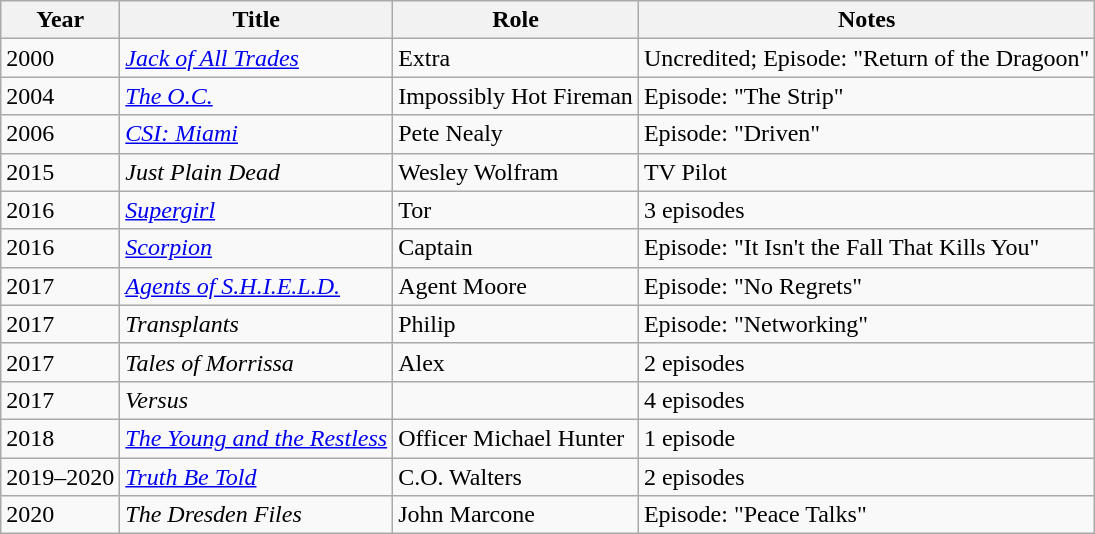<table class="wikitable sortable">
<tr>
<th>Year</th>
<th>Title</th>
<th>Role</th>
<th>Notes</th>
</tr>
<tr>
<td>2000</td>
<td><em><a href='#'>Jack of All Trades</a></em></td>
<td>Extra</td>
<td>Uncredited; Episode: "Return of the Dragoon"</td>
</tr>
<tr>
<td>2004</td>
<td><em><a href='#'>The O.C.</a></em></td>
<td>Impossibly Hot Fireman</td>
<td>Episode: "The Strip"</td>
</tr>
<tr>
<td>2006</td>
<td><em><a href='#'>CSI: Miami</a></em></td>
<td>Pete Nealy</td>
<td>Episode: "Driven"</td>
</tr>
<tr>
<td>2015</td>
<td><em>Just Plain Dead</em></td>
<td>Wesley Wolfram</td>
<td>TV Pilot</td>
</tr>
<tr>
<td>2016</td>
<td><em><a href='#'>Supergirl</a></em></td>
<td>Tor</td>
<td>3 episodes </td>
</tr>
<tr>
<td>2016</td>
<td><em><a href='#'>Scorpion</a></em></td>
<td>Captain</td>
<td>Episode: "It Isn't the Fall That Kills You"</td>
</tr>
<tr>
<td>2017</td>
<td><em><a href='#'>Agents of S.H.I.E.L.D.</a></em></td>
<td>Agent Moore</td>
<td>Episode: "No Regrets"</td>
</tr>
<tr>
<td>2017</td>
<td><em>Transplants</em></td>
<td>Philip</td>
<td>Episode: "Networking"</td>
</tr>
<tr>
<td>2017</td>
<td><em>Tales of Morrissa</em></td>
<td>Alex</td>
<td>2 episodes</td>
</tr>
<tr>
<td>2017</td>
<td><em>Versus</em></td>
<td></td>
<td>4 episodes</td>
</tr>
<tr>
<td>2018</td>
<td><em><a href='#'>The Young and the Restless</a></em></td>
<td>Officer Michael Hunter</td>
<td>1 episode</td>
</tr>
<tr>
<td>2019–2020</td>
<td><em><a href='#'>Truth Be Told</a></em></td>
<td>C.O. Walters</td>
<td>2 episodes</td>
</tr>
<tr>
<td>2020</td>
<td><em>The Dresden Files</em></td>
<td>John Marcone</td>
<td>Episode: "Peace Talks"</td>
</tr>
</table>
